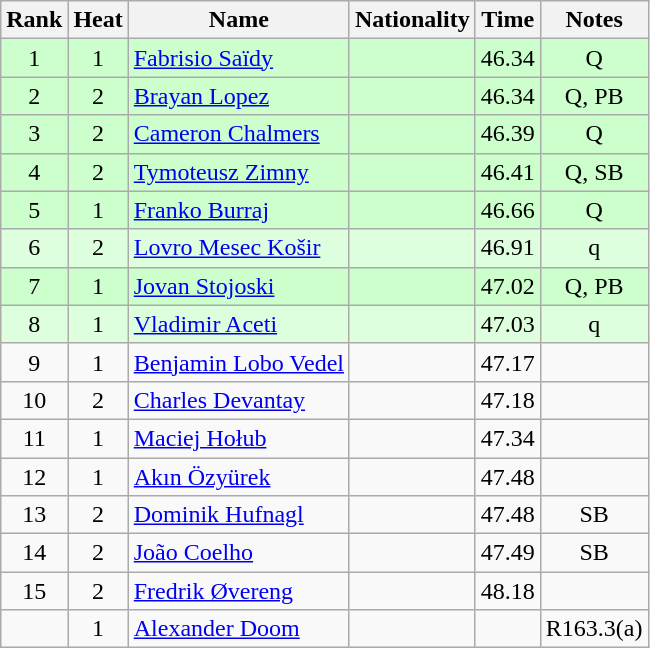<table class="wikitable sortable" style="text-align:center">
<tr>
<th>Rank</th>
<th>Heat</th>
<th>Name</th>
<th>Nationality</th>
<th>Time</th>
<th>Notes</th>
</tr>
<tr bgcolor=ccffcc>
<td>1</td>
<td>1</td>
<td align=left><a href='#'>Fabrisio Saïdy</a></td>
<td align=left></td>
<td>46.34</td>
<td>Q</td>
</tr>
<tr bgcolor=ccffcc>
<td>2</td>
<td>2</td>
<td align=left><a href='#'>Brayan Lopez</a></td>
<td align=left></td>
<td>46.34</td>
<td>Q, PB</td>
</tr>
<tr bgcolor=ccffcc>
<td>3</td>
<td>2</td>
<td align=left><a href='#'>Cameron Chalmers</a></td>
<td align=left></td>
<td>46.39</td>
<td>Q</td>
</tr>
<tr bgcolor=ccffcc>
<td>4</td>
<td>2</td>
<td align=left><a href='#'>Tymoteusz Zimny</a></td>
<td align=left></td>
<td>46.41</td>
<td>Q, SB</td>
</tr>
<tr bgcolor=ccffcc>
<td>5</td>
<td>1</td>
<td align=left><a href='#'>Franko Burraj</a></td>
<td align=left></td>
<td>46.66</td>
<td>Q</td>
</tr>
<tr bgcolor=ddffdd>
<td>6</td>
<td>2</td>
<td align=left><a href='#'>Lovro Mesec Košir</a></td>
<td align=left></td>
<td>46.91</td>
<td>q</td>
</tr>
<tr bgcolor=ccffcc>
<td>7</td>
<td>1</td>
<td align=left><a href='#'>Jovan Stojoski</a></td>
<td align=left></td>
<td>47.02</td>
<td>Q, PB</td>
</tr>
<tr bgcolor=ddffdd>
<td>8</td>
<td>1</td>
<td align=left><a href='#'>Vladimir Aceti</a></td>
<td align=left></td>
<td>47.03</td>
<td>q</td>
</tr>
<tr>
<td>9</td>
<td>1</td>
<td align=left><a href='#'>Benjamin Lobo Vedel</a></td>
<td align=left></td>
<td>47.17</td>
<td></td>
</tr>
<tr>
<td>10</td>
<td>2</td>
<td align=left><a href='#'>Charles Devantay</a></td>
<td align=left></td>
<td>47.18</td>
<td></td>
</tr>
<tr>
<td>11</td>
<td>1</td>
<td align=left><a href='#'>Maciej Hołub</a></td>
<td align=left></td>
<td>47.34</td>
<td></td>
</tr>
<tr>
<td>12</td>
<td>1</td>
<td align=left><a href='#'>Akın Özyürek</a></td>
<td align=left></td>
<td>47.48</td>
<td></td>
</tr>
<tr>
<td>13</td>
<td>2</td>
<td align=left><a href='#'>Dominik Hufnagl</a></td>
<td align=left></td>
<td>47.48</td>
<td>SB</td>
</tr>
<tr>
<td>14</td>
<td>2</td>
<td align=left><a href='#'>João Coelho</a></td>
<td align=left></td>
<td>47.49</td>
<td>SB</td>
</tr>
<tr>
<td>15</td>
<td>2</td>
<td align=left><a href='#'>Fredrik Øvereng</a></td>
<td align=left></td>
<td>48.18</td>
<td></td>
</tr>
<tr>
<td></td>
<td>1</td>
<td align=left><a href='#'>Alexander Doom</a></td>
<td align=left></td>
<td></td>
<td>R163.3(a)</td>
</tr>
</table>
